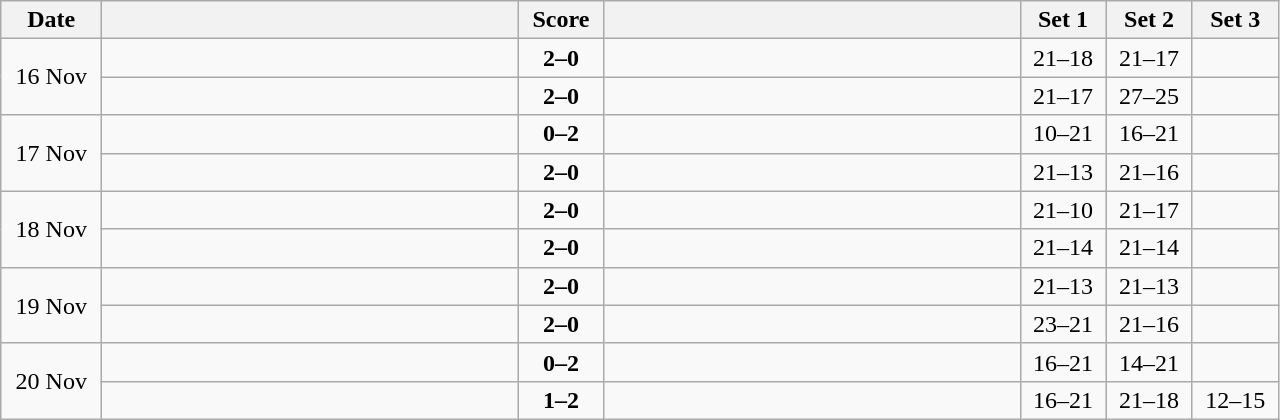<table class="wikitable" style="text-align: center;">
<tr>
<th width="60">Date</th>
<th align="right" width="270"></th>
<th width="50">Score</th>
<th align="left" width="270"></th>
<th width="50">Set 1</th>
<th width="50">Set 2</th>
<th width="50">Set 3</th>
</tr>
<tr>
<td rowspan=2>16 Nov</td>
<td align=left><strong></strong></td>
<td align=center><strong>2–0</strong></td>
<td align=left></td>
<td>21–18</td>
<td>21–17</td>
<td></td>
</tr>
<tr>
<td align=left><strong></strong></td>
<td align=center><strong>2–0</strong></td>
<td align=left></td>
<td>21–17</td>
<td>27–25</td>
<td></td>
</tr>
<tr>
<td rowspan=2>17 Nov</td>
<td align=left></td>
<td align=center><strong>0–2</strong></td>
<td align=left><strong></strong></td>
<td>10–21</td>
<td>16–21</td>
<td></td>
</tr>
<tr>
<td align=left><strong></strong></td>
<td align=center><strong>2–0</strong></td>
<td align=left></td>
<td>21–13</td>
<td>21–16</td>
<td></td>
</tr>
<tr>
<td rowspan=2>18 Nov</td>
<td align=left><strong></strong></td>
<td align=center><strong>2–0</strong></td>
<td align=left></td>
<td>21–10</td>
<td>21–17</td>
<td></td>
</tr>
<tr>
<td align=left><strong></strong></td>
<td align=center><strong>2–0</strong></td>
<td align=left></td>
<td>21–14</td>
<td>21–14</td>
<td></td>
</tr>
<tr>
<td rowspan=2>19 Nov</td>
<td align=left><strong></strong></td>
<td align=center><strong>2–0</strong></td>
<td align=left></td>
<td>21–13</td>
<td>21–13</td>
<td></td>
</tr>
<tr>
<td align=left><strong></strong></td>
<td align=center><strong>2–0</strong></td>
<td align=left></td>
<td>23–21</td>
<td>21–16</td>
<td></td>
</tr>
<tr>
<td rowspan=2>20 Nov</td>
<td align=left></td>
<td align=center><strong>0–2</strong></td>
<td align=left><strong></strong></td>
<td>16–21</td>
<td>14–21</td>
<td></td>
</tr>
<tr>
<td align=left></td>
<td align=center><strong>1–2</strong></td>
<td align=left><strong></strong></td>
<td>16–21</td>
<td>21–18</td>
<td>12–15</td>
</tr>
</table>
